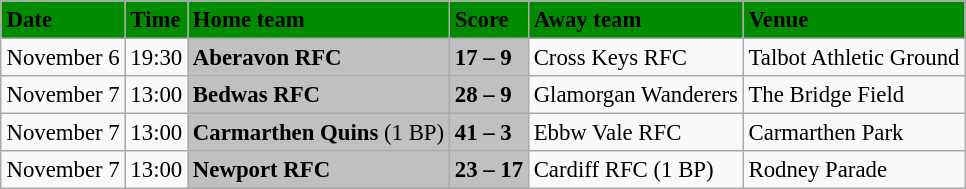<table class="wikitable" style="margin:0.5em auto; font-size:95%">
<tr bgcolor="#008B00">
<td><strong>Date</strong></td>
<td><strong>Time</strong></td>
<td><strong>Home team</strong></td>
<td><strong>Score</strong></td>
<td><strong>Away team</strong></td>
<td><strong>Venue</strong></td>
</tr>
<tr>
<td>November 6</td>
<td>19:30</td>
<td bgcolor="silver"><strong>Aberavon RFC</strong></td>
<td bgcolor="silver"><strong>17 – 9</strong></td>
<td>Cross Keys RFC</td>
<td>Talbot Athletic Ground</td>
</tr>
<tr>
<td>November 7</td>
<td>13:00</td>
<td bgcolor="silver"><strong>Bedwas RFC</strong></td>
<td bgcolor="silver"><strong>28 – 9</strong></td>
<td>Glamorgan Wanderers</td>
<td>The Bridge Field</td>
</tr>
<tr>
<td>November 7</td>
<td>13:00</td>
<td bgcolor="silver"><strong>Carmarthen Quins</strong> (1 BP)</td>
<td bgcolor="silver"><strong>41 – 3</strong></td>
<td>Ebbw Vale RFC</td>
<td>Carmarthen Park</td>
</tr>
<tr>
<td>November 7</td>
<td>13:00</td>
<td bgcolor="silver"><strong>Newport RFC</strong></td>
<td bgcolor="silver"><strong>23 – 17</strong></td>
<td>Cardiff RFC (1 BP)</td>
<td>Rodney Parade</td>
</tr>
</table>
